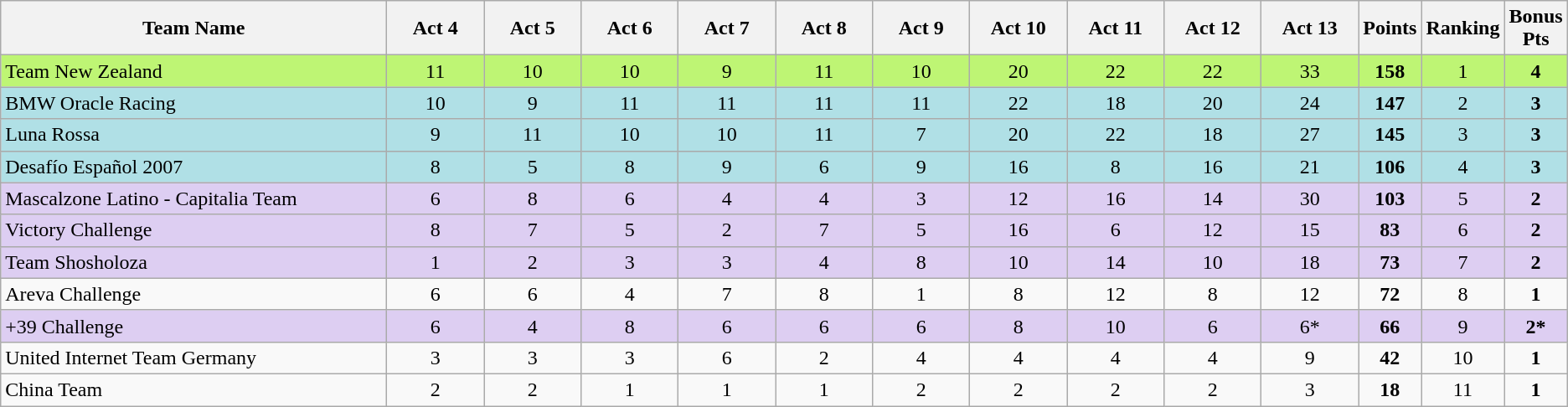<table class="wikitable" style="text-align:center;">
<tr>
<th width=300>Team Name</th>
<th width=70 abbr="A4">Act 4</th>
<th width=70 abbr="A5">Act 5</th>
<th width=70 abbr="A6">Act 6</th>
<th width=70 abbr="A7">Act 7</th>
<th width=70 abbr="A8">Act 8</th>
<th width=70 abbr="A9">Act 9</th>
<th width=70 abbr="A10">Act 10</th>
<th width=70 abbr="A11">Act 11</th>
<th width=70 abbr="A12">Act 12</th>
<th width=70 abbr="A13">Act 13</th>
<th width=20 abbr="Points">Points</th>
<th width=20 abbr="Rank">Ranking</th>
<th width=20 abbr="Bonus">Bonus Pts</th>
</tr>
<tr style="background: #BEF574;">
<td style="text-align:left;"> Team New Zealand</td>
<td>11</td>
<td>10</td>
<td>10</td>
<td>9</td>
<td>11</td>
<td>10</td>
<td>20</td>
<td>22</td>
<td>22</td>
<td>33</td>
<td><strong>158</strong></td>
<td>1</td>
<td><strong>4</strong></td>
</tr>
<tr style="background: #B0E0E6;">
<td style="text-align:left;"> BMW Oracle Racing</td>
<td>10</td>
<td>9</td>
<td>11</td>
<td>11</td>
<td>11</td>
<td>11</td>
<td>22</td>
<td>18</td>
<td>20</td>
<td>24</td>
<td><strong>147</strong></td>
<td>2</td>
<td><strong>3</strong></td>
</tr>
<tr style="background: #B0E0E6;">
<td style="text-align:left;"> Luna Rossa</td>
<td>9</td>
<td>11</td>
<td>10</td>
<td>10</td>
<td>11</td>
<td>7</td>
<td>20</td>
<td>22</td>
<td>18</td>
<td>27</td>
<td><strong>145</strong></td>
<td>3</td>
<td><strong>3</strong></td>
</tr>
<tr style="background: #B0E0E6;">
<td style="text-align:left;"> Desafío Español 2007</td>
<td>8</td>
<td>5</td>
<td>8</td>
<td>9</td>
<td>6</td>
<td>9</td>
<td>16</td>
<td>8</td>
<td>16</td>
<td>21</td>
<td><strong>106</strong></td>
<td>4</td>
<td><strong>3</strong></td>
</tr>
<tr style="background: #DDCEF2;">
<td style="text-align:left;"> Mascalzone Latino - Capitalia Team</td>
<td>6</td>
<td>8</td>
<td>6</td>
<td>4</td>
<td>4</td>
<td>3</td>
<td>12</td>
<td>16</td>
<td>14</td>
<td>30</td>
<td><strong>103</strong></td>
<td>5</td>
<td><strong>2</strong></td>
</tr>
<tr style="background: #DDCEF2;">
<td style="text-align:left;"> Victory Challenge</td>
<td>8</td>
<td>7</td>
<td>5</td>
<td>2</td>
<td>7</td>
<td>5</td>
<td>16</td>
<td>6</td>
<td>12</td>
<td>15</td>
<td><strong>83</strong></td>
<td>6</td>
<td><strong>2</strong></td>
</tr>
<tr style="background: #DDCEF2;">
<td style="text-align:left;"> Team Shosholoza</td>
<td>1</td>
<td>2</td>
<td>3</td>
<td>3</td>
<td>4</td>
<td>8</td>
<td>10</td>
<td>14</td>
<td>10</td>
<td>18</td>
<td><strong>73</strong></td>
<td>7</td>
<td><strong>2</strong></td>
</tr>
<tr>
<td style="text-align:left;"> Areva Challenge</td>
<td>6</td>
<td>6</td>
<td>4</td>
<td>7</td>
<td>8</td>
<td>1</td>
<td>8</td>
<td>12</td>
<td>8</td>
<td>12</td>
<td><strong>72</strong></td>
<td>8</td>
<td><strong>1</strong></td>
</tr>
<tr style="background: #DDCEF2;">
<td style="text-align:left;"> +39 Challenge</td>
<td>6</td>
<td>4</td>
<td>8</td>
<td>6</td>
<td>6</td>
<td>6</td>
<td>8</td>
<td>10</td>
<td>6</td>
<td>6*</td>
<td><strong>66</strong></td>
<td>9</td>
<td><strong>2*</strong></td>
</tr>
<tr>
<td style="text-align:left;"> United Internet Team Germany</td>
<td>3</td>
<td>3</td>
<td>3</td>
<td>6</td>
<td>2</td>
<td>4</td>
<td>4</td>
<td>4</td>
<td>4</td>
<td>9</td>
<td><strong>42</strong></td>
<td>10</td>
<td><strong>1</strong></td>
</tr>
<tr>
<td style="text-align:left;"> China Team</td>
<td>2</td>
<td>2</td>
<td>1</td>
<td>1</td>
<td>1</td>
<td>2</td>
<td>2</td>
<td>2</td>
<td>2</td>
<td>3</td>
<td><strong>18</strong></td>
<td>11</td>
<td><strong>1</strong></td>
</tr>
</table>
